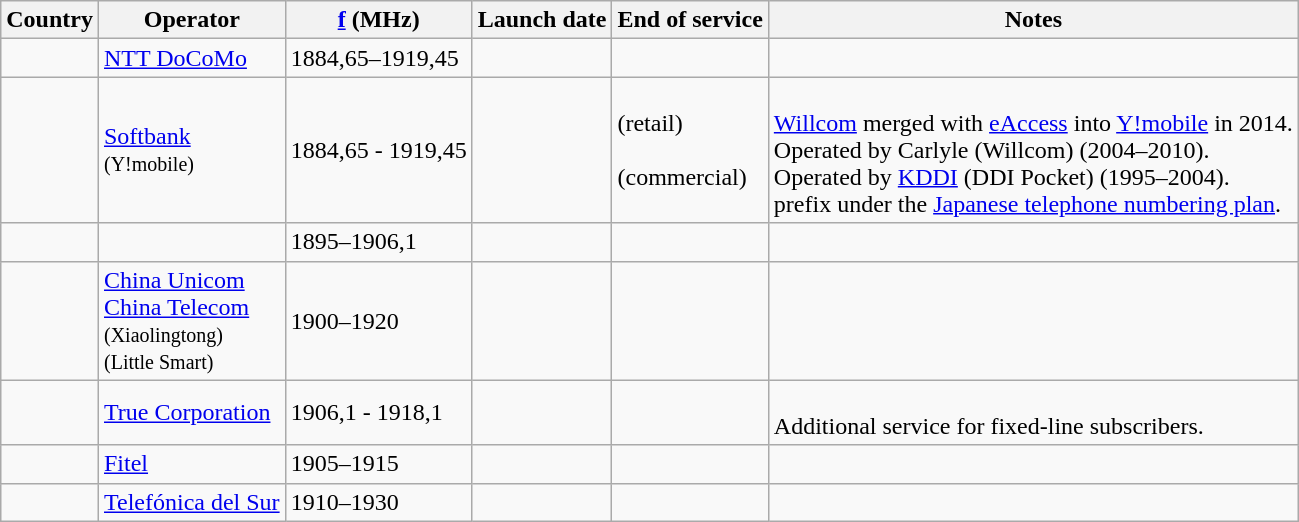<table class="wikitable">
<tr>
<th>Country</th>
<th>Operator</th>
<th><a href='#'>f</a> (MHz)</th>
<th>Launch date</th>
<th>End of service</th>
<th>Notes</th>
</tr>
<tr>
<td></td>
<td><a href='#'>NTT DoCoMo</a></td>
<td>1884,65–1919,45</td>
<td></td>
<td></td>
<td></td>
</tr>
<tr>
<td></td>
<td><a href='#'>Softbank</a><br><small>(Y!mobile)</small></td>
<td>1884,65 - 1919,45</td>
<td></td>
<td> (retail)<br><br> (commercial)</td>
<td><br><a href='#'>Willcom</a> merged with <a href='#'>eAccess</a> into <a href='#'>Y!mobile</a> in 2014.<br>Operated by Carlyle (Willcom) (2004–2010).<br>Operated by <a href='#'>KDDI</a> (DDI Pocket) (1995–2004).<br> prefix under the <a href='#'>Japanese telephone numbering plan</a>.</td>
</tr>
<tr>
<td></td>
<td></td>
<td>1895–1906,1</td>
<td></td>
<td></td>
<td></td>
</tr>
<tr>
<td></td>
<td><a href='#'>China Unicom</a><br><a href='#'>China Telecom</a><br><small>(Xiaolingtong)</small><br><small>(Little Smart)</small></td>
<td>1900–1920</td>
<td></td>
<td></td>
<td></td>
</tr>
<tr>
<td></td>
<td><a href='#'>True Corporation</a><br></td>
<td>1906,1 - 1918,1</td>
<td></td>
<td></td>
<td><br>Additional service for fixed-line subscribers.</td>
</tr>
<tr>
<td></td>
<td><a href='#'>Fitel</a></td>
<td>1905–1915</td>
<td></td>
<td></td>
<td></td>
</tr>
<tr>
<td></td>
<td><a href='#'>Telefónica del Sur</a></td>
<td>1910–1930</td>
<td></td>
<td></td>
<td></td>
</tr>
</table>
